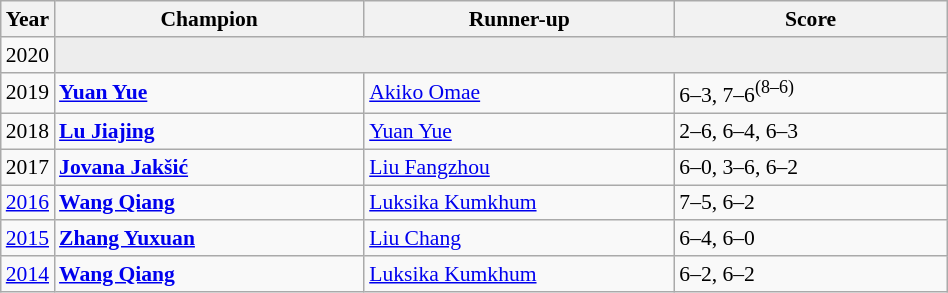<table class="wikitable" style="font-size:90%">
<tr>
<th>Year</th>
<th width="200">Champion</th>
<th width="200">Runner-up</th>
<th width="175">Score</th>
</tr>
<tr>
<td>2020</td>
<td colspan=3 bgcolor="#ededed"></td>
</tr>
<tr>
<td>2019</td>
<td> <strong><a href='#'>Yuan Yue</a></strong></td>
<td> <a href='#'>Akiko Omae</a></td>
<td>6–3, 7–6<sup>(8–6)</sup></td>
</tr>
<tr>
<td>2018</td>
<td> <strong><a href='#'>Lu Jiajing</a></strong></td>
<td> <a href='#'>Yuan Yue</a></td>
<td>2–6, 6–4, 6–3</td>
</tr>
<tr>
<td>2017</td>
<td> <strong><a href='#'>Jovana Jakšić</a></strong></td>
<td> <a href='#'>Liu Fangzhou</a></td>
<td>6–0, 3–6, 6–2</td>
</tr>
<tr>
<td><a href='#'>2016</a></td>
<td> <strong><a href='#'>Wang Qiang</a></strong></td>
<td> <a href='#'>Luksika Kumkhum</a></td>
<td>7–5, 6–2</td>
</tr>
<tr>
<td><a href='#'>2015</a></td>
<td> <strong><a href='#'>Zhang Yuxuan</a></strong></td>
<td> <a href='#'>Liu Chang</a></td>
<td>6–4, 6–0</td>
</tr>
<tr>
<td><a href='#'>2014</a></td>
<td> <strong><a href='#'>Wang Qiang</a></strong></td>
<td> <a href='#'>Luksika Kumkhum</a></td>
<td>6–2, 6–2</td>
</tr>
</table>
